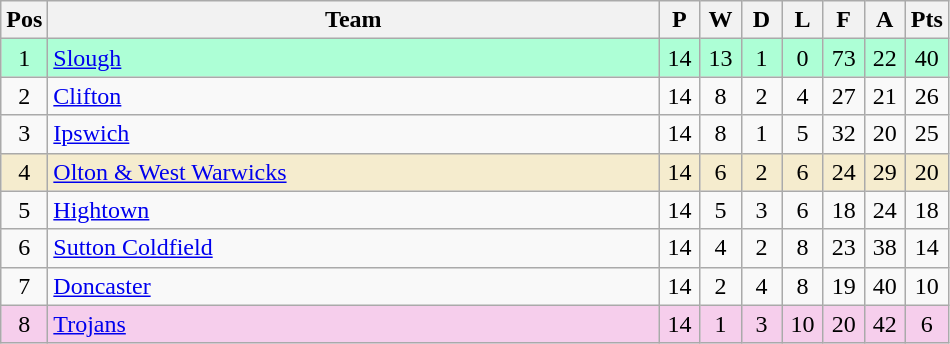<table class="wikitable" style="font-size: 100%">
<tr>
<th width=20>Pos</th>
<th width=400>Team</th>
<th width=20>P</th>
<th width=20>W</th>
<th width=20>D</th>
<th width=20>L</th>
<th width=20>F</th>
<th width=20>A</th>
<th width=20>Pts</th>
</tr>
<tr align=center style="background: #ADFFD6;">
<td>1</td>
<td align="left"><a href='#'>Slough</a></td>
<td>14</td>
<td>13</td>
<td>1</td>
<td>0</td>
<td>73</td>
<td>22</td>
<td>40</td>
</tr>
<tr align=center>
<td>2</td>
<td align="left"><a href='#'>Clifton</a></td>
<td>14</td>
<td>8</td>
<td>2</td>
<td>4</td>
<td>27</td>
<td>21</td>
<td>26</td>
</tr>
<tr align=center>
<td>3</td>
<td align="left"><a href='#'>Ipswich</a></td>
<td>14</td>
<td>8</td>
<td>1</td>
<td>5</td>
<td>32</td>
<td>20</td>
<td>25</td>
</tr>
<tr align=center style="background: #F5ECCE;">
<td>4</td>
<td align="left"><a href='#'>Olton & West Warwicks</a></td>
<td>14</td>
<td>6</td>
<td>2</td>
<td>6</td>
<td>24</td>
<td>29</td>
<td>20</td>
</tr>
<tr align=center>
<td>5</td>
<td align="left"><a href='#'>Hightown</a></td>
<td>14</td>
<td>5</td>
<td>3</td>
<td>6</td>
<td>18</td>
<td>24</td>
<td>18</td>
</tr>
<tr align=center>
<td>6</td>
<td align="left"><a href='#'>Sutton Coldfield</a></td>
<td>14</td>
<td>4</td>
<td>2</td>
<td>8</td>
<td>23</td>
<td>38</td>
<td>14</td>
</tr>
<tr align=center>
<td>7</td>
<td align="left"><a href='#'>Doncaster</a></td>
<td>14</td>
<td>2</td>
<td>4</td>
<td>8</td>
<td>19</td>
<td>40</td>
<td>10</td>
</tr>
<tr align=center style="background: #F6CEEC;">
<td>8</td>
<td align="left"><a href='#'>Trojans</a></td>
<td>14</td>
<td>1</td>
<td>3</td>
<td>10</td>
<td>20</td>
<td>42</td>
<td>6</td>
</tr>
</table>
